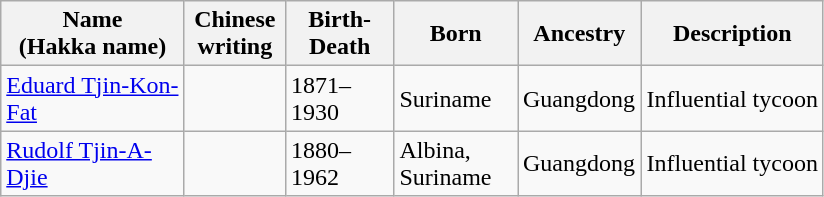<table class="wikitable">
<tr>
<th width="115">Name<br>(Hakka name)</th>
<th width="60">Chinese writing</th>
<th width="65">Birth-Death</th>
<th width="75">Born</th>
<th width="75">Ancestry</th>
<th>Description</th>
</tr>
<tr>
<td><a href='#'>Eduard Tjin-Kon-Fat</a></td>
<td></td>
<td>1871–1930</td>
<td>Suriname</td>
<td>Guangdong</td>
<td>Influential tycoon</td>
</tr>
<tr>
<td><a href='#'>Rudolf Tjin-A-Djie</a></td>
<td></td>
<td>1880–1962</td>
<td>Albina, Suriname</td>
<td>Guangdong</td>
<td>Influential tycoon</td>
</tr>
</table>
